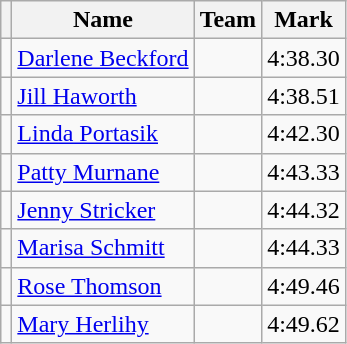<table class=wikitable>
<tr>
<th></th>
<th>Name</th>
<th>Team</th>
<th>Mark</th>
</tr>
<tr>
<td></td>
<td><a href='#'>Darlene Beckford</a></td>
<td></td>
<td>4:38.30</td>
</tr>
<tr>
<td></td>
<td><a href='#'>Jill Haworth</a></td>
<td></td>
<td>4:38.51</td>
</tr>
<tr>
<td></td>
<td><a href='#'>Linda Portasik</a></td>
<td></td>
<td>4:42.30</td>
</tr>
<tr>
<td></td>
<td><a href='#'>Patty Murnane</a></td>
<td></td>
<td>4:43.33</td>
</tr>
<tr>
<td></td>
<td><a href='#'>Jenny Stricker</a></td>
<td></td>
<td>4:44.32</td>
</tr>
<tr>
<td></td>
<td><a href='#'>Marisa Schmitt</a></td>
<td></td>
<td>4:44.33</td>
</tr>
<tr>
<td></td>
<td><a href='#'>Rose Thomson</a></td>
<td></td>
<td>4:49.46</td>
</tr>
<tr>
<td></td>
<td><a href='#'>Mary Herlihy</a></td>
<td></td>
<td>4:49.62</td>
</tr>
</table>
